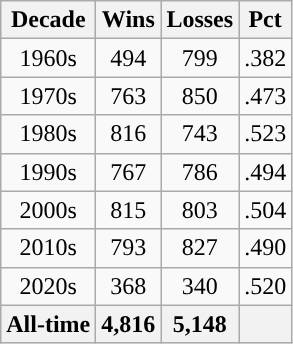<table class="wikitable" style="text-align:center">
<tr>
<th style="text-align:center; ">Decade</th>
<th style="text-align:center; ">Wins</th>
<th style="text-align:center; ">Losses</th>
<th style="text-align:center; ">Pct</th>
</tr>
<tr>
<td>1960s</td>
<td>494</td>
<td>799</td>
<td>.382</td>
</tr>
<tr>
<td>1970s</td>
<td>763</td>
<td>850</td>
<td>.473</td>
</tr>
<tr>
<td>1980s</td>
<td>816</td>
<td>743</td>
<td>.523</td>
</tr>
<tr>
<td>1990s</td>
<td>767</td>
<td>786</td>
<td>.494</td>
</tr>
<tr>
<td>2000s</td>
<td>815</td>
<td>803</td>
<td>.504</td>
</tr>
<tr>
<td>2010s</td>
<td>793</td>
<td>827</td>
<td>.490</td>
</tr>
<tr>
<td>2020s</td>
<td>368</td>
<td>340</td>
<td>.520</td>
</tr>
<tr style="background:#f0f0f0; font-weight:bold">
<th style="text-align:center; ">All-time</th>
<th style="text-align:center; ">4,816</th>
<th style="text-align:center; ">5,148</th>
<th style="text-align:center; "></th>
</tr>
</table>
